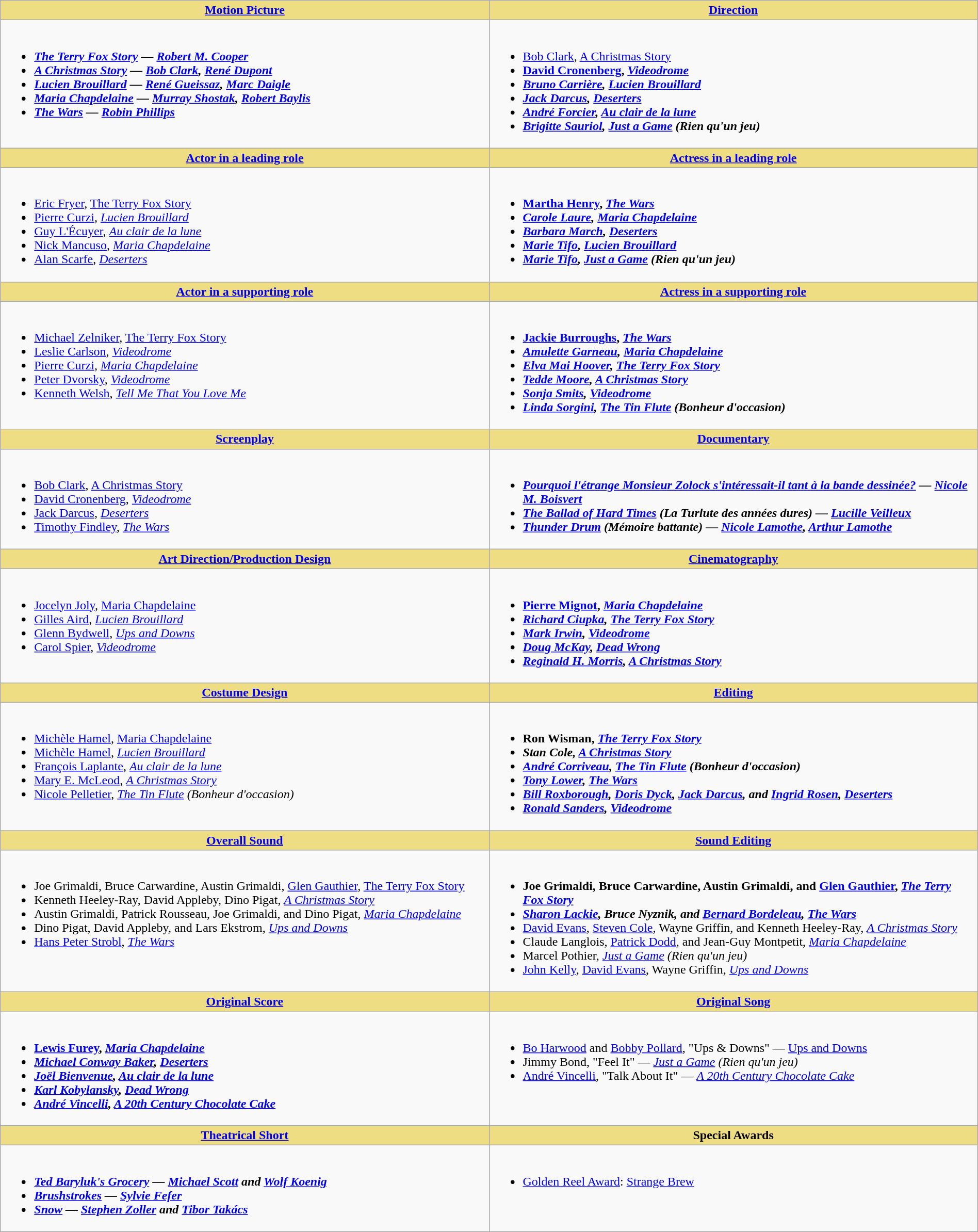<table class=wikitable width="100%">
<tr>
<th style="background:#EEDD82; width:50%"><a href='#'>Motion Picture</a></th>
<th style="background:#EEDD82; width:50%"><a href='#'>Direction</a></th>
</tr>
<tr>
<td valign="top"><br><ul><li> <strong><em><a href='#'>The Terry Fox Story</a><em> — <a href='#'>Robert M. Cooper</a><strong></li><li></em><a href='#'>A Christmas Story</a><em> — <a href='#'>Bob Clark</a>, <a href='#'>René Dupont</a></li><li></em><a href='#'>Lucien Brouillard</a><em> — <a href='#'>René Gueissaz</a>, <a href='#'>Marc Daigle</a></li><li></em><a href='#'>Maria Chapdelaine</a><em> — <a href='#'>Murray Shostak</a>, <a href='#'>Robert Baylis</a></li><li></em><a href='#'>The Wars</a><em> — <a href='#'>Robin Phillips</a></li></ul></td>
<td valign="top"><br><ul><li> </strong><a href='#'>Bob Clark</a>, </em><a href='#'>A Christmas Story</a></em></strong></li><li> <strong><a href='#'>David Cronenberg</a>, <em><a href='#'>Videodrome</a><strong><em></li><li><a href='#'>Bruno Carrière</a>, </em><a href='#'>Lucien Brouillard</a><em></li><li><a href='#'>Jack Darcus</a>, </em><a href='#'>Deserters</a><em></li><li><a href='#'>André Forcier</a>, </em><a href='#'>Au clair de la lune</a><em></li><li><a href='#'>Brigitte Sauriol</a>, </em><a href='#'>Just a Game</a> (Rien qu'un jeu)<em></li></ul></td>
</tr>
<tr>
<th style="background:#EEDD82; width:50%"><a href='#'>Actor in a leading role</a></th>
<th style="background:#EEDD82; width:50%"><a href='#'>Actress in a leading role</a></th>
</tr>
<tr>
<td valign="top"><br><ul><li> </strong><a href='#'>Eric Fryer</a>, </em><a href='#'>The Terry Fox Story</a></em></strong></li><li><a href='#'>Pierre Curzi</a>, <em><a href='#'>Lucien Brouillard</a></em></li><li><a href='#'>Guy L'Écuyer</a>, <em><a href='#'>Au clair de la lune</a></em></li><li><a href='#'>Nick Mancuso</a>, <em><a href='#'>Maria Chapdelaine</a></em></li><li><a href='#'>Alan Scarfe</a>, <em><a href='#'>Deserters</a></em></li></ul></td>
<td valign="top"><br><ul><li> <strong><a href='#'>Martha Henry</a>, <em><a href='#'>The Wars</a><strong><em></li><li><a href='#'>Carole Laure</a>, </em><a href='#'>Maria Chapdelaine</a><em></li><li><a href='#'>Barbara March</a>, </em><a href='#'>Deserters</a><em></li><li><a href='#'>Marie Tifo</a>, </em><a href='#'>Lucien Brouillard</a><em></li><li><a href='#'>Marie Tifo</a>, </em><a href='#'>Just a Game</a> (Rien qu'un jeu)<em></li></ul></td>
</tr>
<tr>
<th style="background:#EEDD82; width:50%"><a href='#'>Actor in a supporting role</a></th>
<th style="background:#EEDD82; width:50%"><a href='#'>Actress in a supporting role</a></th>
</tr>
<tr>
<td valign="top"><br><ul><li> </strong><a href='#'>Michael Zelniker</a>, </em><a href='#'>The Terry Fox Story</a></em></strong></li><li><a href='#'>Leslie Carlson</a>, <em><a href='#'>Videodrome</a></em></li><li><a href='#'>Pierre Curzi</a>, <em><a href='#'>Maria Chapdelaine</a></em></li><li><a href='#'>Peter Dvorsky</a>, <em><a href='#'>Videodrome</a></em></li><li><a href='#'>Kenneth Welsh</a>, <em><a href='#'>Tell Me That You Love Me</a></em></li></ul></td>
<td valign="top"><br><ul><li> <strong><a href='#'>Jackie Burroughs</a>, <em><a href='#'>The Wars</a><strong><em></li><li><a href='#'>Amulette Garneau</a>, </em><a href='#'>Maria Chapdelaine</a><em></li><li><a href='#'>Elva Mai Hoover</a>, </em><a href='#'>The Terry Fox Story</a><em></li><li><a href='#'>Tedde Moore</a>, </em><a href='#'>A Christmas Story</a><em></li><li><a href='#'>Sonja Smits</a>, </em><a href='#'>Videodrome</a><em></li><li><a href='#'>Linda Sorgini</a>, </em><a href='#'>The Tin Flute</a> (Bonheur d'occasion)<em></li></ul></td>
</tr>
<tr>
<th style="background:#EEDD82; width:50%"><a href='#'>Screenplay</a></th>
<th style="background:#EEDD82; width:50%"><a href='#'>Documentary</a></th>
</tr>
<tr>
<td valign="top"><br><ul><li> </strong><a href='#'>Bob Clark</a>, </em><a href='#'>A Christmas Story</a></em></strong></li><li><a href='#'>David Cronenberg</a>, <em><a href='#'>Videodrome</a></em></li><li><a href='#'>Jack Darcus</a>, <em><a href='#'>Deserters</a></em></li><li><a href='#'>Timothy Findley</a>, <em><a href='#'>The Wars</a></em></li></ul></td>
<td valign="top"><br><ul><li> <strong><em><a href='#'>Pourquoi l'étrange Monsieur Zolock s'intéressait-il tant à la bande dessinée?</a><em> — <a href='#'>Nicole M. Boisvert</a><strong></li><li></em><a href='#'>The Ballad of Hard Times</a> (La Turlute des années dures)<em> — <a href='#'>Lucille Veilleux</a></li><li></em><a href='#'>Thunder Drum</a> (Mémoire battante)<em> — <a href='#'>Nicole Lamothe</a>, <a href='#'>Arthur Lamothe</a></li></ul></td>
</tr>
<tr>
<th style="background:#EEDD82; width:50%"><a href='#'>Art Direction/Production Design</a></th>
<th style="background:#EEDD82; width:50%"><a href='#'>Cinematography</a></th>
</tr>
<tr>
<td valign="top"><br><ul><li> </strong><a href='#'>Jocelyn Joly</a>, </em><a href='#'>Maria Chapdelaine</a></em></strong></li><li><a href='#'>Gilles Aird</a>, <em><a href='#'>Lucien Brouillard</a></em></li><li><a href='#'>Glenn Bydwell</a>, <em><a href='#'>Ups and Downs</a></em></li><li><a href='#'>Carol Spier</a>, <em><a href='#'>Videodrome</a></em></li></ul></td>
<td valign="top"><br><ul><li> <strong><a href='#'>Pierre Mignot</a>, <em><a href='#'>Maria Chapdelaine</a><strong><em></li><li><a href='#'>Richard Ciupka</a>, </em><a href='#'>The Terry Fox Story</a><em></li><li><a href='#'>Mark Irwin</a>, </em><a href='#'>Videodrome</a><em></li><li><a href='#'>Doug McKay</a>, </em><a href='#'>Dead Wrong</a><em></li><li><a href='#'>Reginald H. Morris</a>, </em><a href='#'>A Christmas Story</a><em></li></ul></td>
</tr>
<tr>
<th style="background:#EEDD82; width:50%"><a href='#'>Costume Design</a></th>
<th style="background:#EEDD82; width:50%"><a href='#'>Editing</a></th>
</tr>
<tr>
<td valign="top"><br><ul><li> </strong><a href='#'>Michèle Hamel</a>, </em><a href='#'>Maria Chapdelaine</a></em></strong></li><li><a href='#'>Michèle Hamel</a>, <em><a href='#'>Lucien Brouillard</a></em></li><li><a href='#'>François Laplante</a>, <em><a href='#'>Au clair de la lune</a></em></li><li><a href='#'>Mary E. McLeod</a>, <em><a href='#'>A Christmas Story</a></em></li><li><a href='#'>Nicole Pelletier</a>, <em><a href='#'>The Tin Flute</a> (Bonheur d'occasion)</em></li></ul></td>
<td valign="top"><br><ul><li> <strong>Ron Wisman, <em><a href='#'>The Terry Fox Story</a><strong><em></li><li>Stan Cole, </em><a href='#'>A Christmas Story</a><em></li><li><a href='#'>André Corriveau</a>, </em><a href='#'>The Tin Flute</a> (Bonheur d'occasion)<em></li><li><a href='#'>Tony Lower</a>, </em><a href='#'>The Wars</a><em></li><li><a href='#'>Bill Roxborough</a>, <a href='#'>Doris Dyck</a>, <a href='#'>Jack Darcus</a>, and <a href='#'>Ingrid Rosen</a>, </em><a href='#'>Deserters</a><em></li><li><a href='#'>Ronald Sanders</a>, </em><a href='#'>Videodrome</a><em></li></ul></td>
</tr>
<tr>
<th style="background:#EEDD82; width:50%"><a href='#'>Overall Sound</a></th>
<th style="background:#EEDD82; width:50%"><a href='#'>Sound Editing</a></th>
</tr>
<tr>
<td valign="top"><br><ul><li> </strong>Joe Grimaldi, Bruce Carwardine, Austin Grimaldi, <a href='#'>Glen Gauthier</a>, </em><a href='#'>The Terry Fox Story</a></em></strong></li><li>Kenneth Heeley-Ray, David Appleby, Dino Pigat, <em><a href='#'>A Christmas Story</a></em></li><li>Austin Grimaldi, Patrick Rousseau, Joe Grimaldi, and Dino Pigat, <em><a href='#'>Maria Chapdelaine</a></em></li><li>Dino Pigat, David Appleby, and Lars Ekstrom, <em><a href='#'>Ups and Downs</a></em></li><li><a href='#'>Hans Peter Strobl</a>, <em><a href='#'>The Wars</a></em></li></ul></td>
<td valign="top"><br><ul><li> <strong>Joe Grimaldi, Bruce Carwardine, Austin Grimaldi, and <a href='#'>Glen Gauthier</a>, <em><a href='#'>The Terry Fox Story</a><strong><em></li><li> </strong><a href='#'>Sharon Lackie</a>, Bruce Nyznik, and <a href='#'>Bernard Bordeleau</a>, </em><a href='#'>The Wars</a></em></strong></li><li><a href='#'>David Evans</a>, <a href='#'>Steven Cole</a>, Wayne Griffin, and Kenneth Heeley-Ray, <em><a href='#'>A Christmas Story</a></em></li><li>Claude Langlois, <a href='#'>Patrick Dodd</a>, and Jean-Guy Montpetit, <em><a href='#'>Maria Chapdelaine</a></em></li><li>Marcel Pothier, <em><a href='#'>Just a Game</a> (Rien qu'un jeu)</em></li><li><a href='#'>John Kelly</a>, <a href='#'>David Evans</a>, Wayne Griffin, <em><a href='#'>Ups and Downs</a></em></li></ul></td>
</tr>
<tr>
<th style="background:#EEDD82; width:50%"><a href='#'>Original Score</a></th>
<th style="background:#EEDD82; width:50%"><a href='#'>Original Song</a></th>
</tr>
<tr>
<td valign="top"><br><ul><li> <strong><a href='#'>Lewis Furey</a>, <em><a href='#'>Maria Chapdelaine</a><strong><em></li><li><a href='#'>Michael Conway Baker</a>, </em><a href='#'>Deserters</a><em></li><li><a href='#'>Joël Bienvenue</a>, </em><a href='#'>Au clair de la lune</a><em></li><li><a href='#'>Karl Kobylansky</a>, </em><a href='#'>Dead Wrong</a><em></li><li><a href='#'>André Vincelli</a>, </em><a href='#'>A 20th Century Chocolate Cake</a><em></li></ul></td>
<td valign="top"><br><ul><li> </strong><a href='#'>Bo Harwood</a> and <a href='#'>Bobby Pollard</a>, "Ups & Downs" — </em><a href='#'>Ups and Downs</a></em></strong></li><li>Jimmy Bond, "Feel It" — <em><a href='#'>Just a Game</a> (Rien qu'un jeu)</em></li><li><a href='#'>André Vincelli</a>, "Talk About It" — <em><a href='#'>A 20th Century Chocolate Cake</a></em></li></ul></td>
</tr>
<tr>
<th style="background:#EEDD82; width:50%"><a href='#'>Theatrical Short</a></th>
<th style="background:#EEDD82; width:50%">Special Awards</th>
</tr>
<tr>
<td valign="top"><br><ul><li> <strong><em><a href='#'>Ted Baryluk's Grocery</a><em> — <a href='#'>Michael Scott</a> and <a href='#'>Wolf Koenig</a><strong></li><li></em><a href='#'>Brushstrokes</a><em> — <a href='#'>Sylvie Fefer</a></li><li></em><a href='#'>Snow</a><em> — <a href='#'>Stephen Zoller</a> and <a href='#'>Tibor Takács</a></li></ul></td>
<td valign="top"><br><ul><li><a href='#'>Golden Reel Award</a>: </em><a href='#'>Strange Brew</a><em></li></ul></td>
</tr>
</table>
